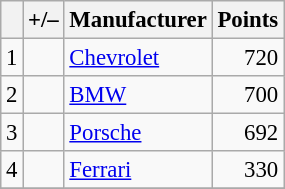<table class="wikitable" style="font-size: 95%;">
<tr>
<th scope="col"></th>
<th scope="col">+/–</th>
<th scope="col">Manufacturer</th>
<th scope="col">Points</th>
</tr>
<tr>
<td align=center>1</td>
<td align="left"></td>
<td> <a href='#'>Chevrolet</a></td>
<td align=right>720</td>
</tr>
<tr>
<td align=center>2</td>
<td align="left"></td>
<td> <a href='#'>BMW</a></td>
<td align=right>700</td>
</tr>
<tr>
<td align=center>3</td>
<td align="left"></td>
<td> <a href='#'>Porsche</a></td>
<td align=right>692</td>
</tr>
<tr>
<td align=center>4</td>
<td align="left"></td>
<td> <a href='#'>Ferrari</a></td>
<td align=right>330</td>
</tr>
<tr>
</tr>
</table>
